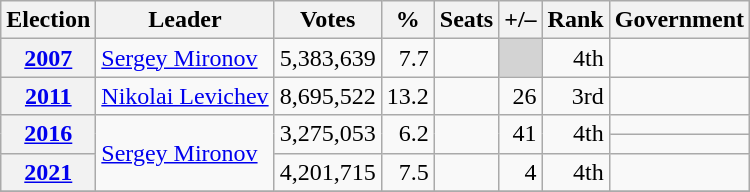<table class=wikitable style=text-align:right>
<tr>
<th>Election</th>
<th>Leader</th>
<th>Votes</th>
<th>%</th>
<th>Seats</th>
<th>+/–</th>
<th>Rank</th>
<th>Government</th>
</tr>
<tr>
<th><a href='#'>2007</a></th>
<td align=left><a href='#'>Sergey Mironov</a></td>
<td>5,383,639</td>
<td>7.7</td>
<td></td>
<td bgcolor=lightgrey></td>
<td>4th</td>
<td></td>
</tr>
<tr>
<th><a href='#'>2011</a></th>
<td align=left><a href='#'>Nikolai Levichev</a></td>
<td>8,695,522</td>
<td>13.2</td>
<td></td>
<td> 26</td>
<td> 3rd</td>
<td></td>
</tr>
<tr>
<th rowspan=2><a href='#'>2016</a></th>
<td rowspan=3 align=left><a href='#'>Sergey Mironov</a></td>
<td rowspan=2>3,275,053</td>
<td rowspan=2>6.2</td>
<td rowspan=2></td>
<td rowspan=2> 41</td>
<td rowspan=2> 4th</td>
<td></td>
</tr>
<tr>
<td></td>
</tr>
<tr>
<th><a href='#'>2021</a></th>
<td>4,201,715</td>
<td>7.5</td>
<td></td>
<td> 4</td>
<td> 4th</td>
<td></td>
</tr>
<tr>
</tr>
</table>
